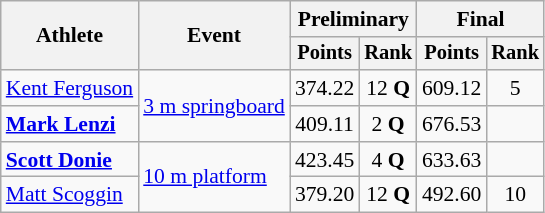<table class=wikitable style=font-size:90%;text-align:center>
<tr>
<th rowspan=2>Athlete</th>
<th rowspan=2>Event</th>
<th colspan=2>Preliminary</th>
<th colspan=2>Final</th>
</tr>
<tr style=font-size:95%>
<th>Points</th>
<th>Rank</th>
<th>Points</th>
<th>Rank</th>
</tr>
<tr>
<td align=left><a href='#'>Kent Ferguson</a></td>
<td align=left rowspan=2><a href='#'>3 m springboard</a></td>
<td>374.22</td>
<td>12 <strong>Q</strong></td>
<td>609.12</td>
<td>5</td>
</tr>
<tr>
<td align=left><strong><a href='#'>Mark Lenzi</a></strong></td>
<td>409.11</td>
<td>2 <strong>Q</strong></td>
<td>676.53</td>
<td></td>
</tr>
<tr>
<td align=left><strong><a href='#'>Scott Donie</a></strong></td>
<td align=left rowspan=2><a href='#'>10 m platform</a></td>
<td>423.45</td>
<td>4 <strong>Q</strong></td>
<td>633.63</td>
<td></td>
</tr>
<tr>
<td align=left><a href='#'>Matt Scoggin</a></td>
<td>379.20</td>
<td>12 <strong>Q</strong></td>
<td>492.60</td>
<td>10</td>
</tr>
</table>
